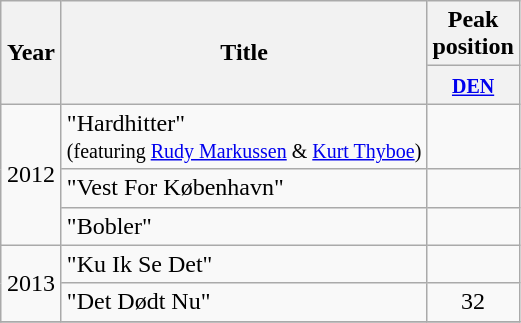<table class="wikitable">
<tr>
<th width="33" rowspan="2" style="text-align:center;">Year</th>
<th rowspan="2">Title</th>
<th colspan="1">Peak <br>position</th>
</tr>
<tr>
<th align="center"><small><a href='#'>DEN</a><br></small></th>
</tr>
<tr>
<td align="center" rowspan=3>2012</td>
<td>"Hardhitter" <br><small>(featuring <a href='#'>Rudy Markussen</a> & <a href='#'>Kurt Thyboe</a>)</small></td>
<td align="center"></td>
</tr>
<tr>
<td>"Vest For København"</td>
<td align="center"></td>
</tr>
<tr>
<td>"Bobler"</td>
<td align="center"></td>
</tr>
<tr>
<td align="center" rowspan=2>2013</td>
<td>"Ku Ik Se Det"</td>
<td align="center"></td>
</tr>
<tr>
<td>"Det Dødt Nu"</td>
<td align="center">32</td>
</tr>
<tr>
</tr>
</table>
